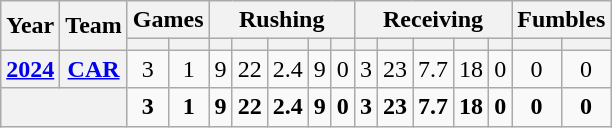<table class="wikitable" style="text-align:center;">
<tr>
<th rowspan="2">Year</th>
<th rowspan="2">Team</th>
<th colspan="2">Games</th>
<th colspan="5">Rushing</th>
<th colspan="5">Receiving</th>
<th colspan="2">Fumbles</th>
</tr>
<tr>
<th></th>
<th></th>
<th></th>
<th></th>
<th></th>
<th></th>
<th></th>
<th></th>
<th></th>
<th></th>
<th></th>
<th></th>
<th></th>
<th></th>
</tr>
<tr>
<th><a href='#'>2024</a></th>
<th><a href='#'>CAR</a></th>
<td>3</td>
<td>1</td>
<td>9</td>
<td>22</td>
<td>2.4</td>
<td>9</td>
<td>0</td>
<td>3</td>
<td>23</td>
<td>7.7</td>
<td>18</td>
<td>0</td>
<td>0</td>
<td>0</td>
</tr>
<tr>
<th colspan="2"></th>
<td><strong>3</strong></td>
<td><strong>1</strong></td>
<td><strong>9</strong></td>
<td><strong>22</strong></td>
<td><strong>2.4</strong></td>
<td><strong>9</strong></td>
<td><strong>0</strong></td>
<td><strong>3</strong></td>
<td><strong>23</strong></td>
<td><strong>7.7</strong></td>
<td><strong>18</strong></td>
<td><strong>0</strong></td>
<td><strong>0</strong></td>
<td><strong>0</strong></td>
</tr>
</table>
